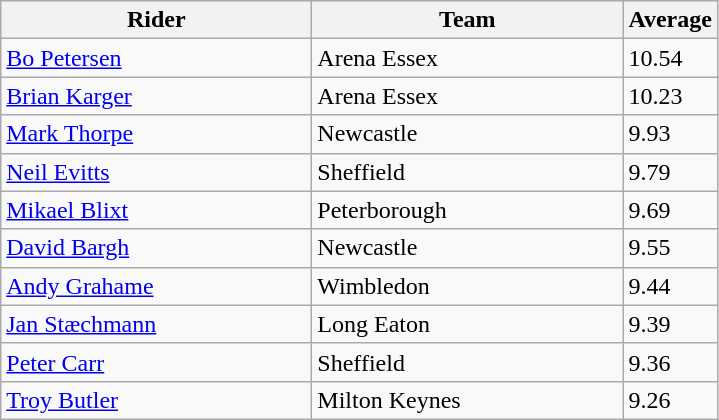<table class="wikitable" style="font-size: 100%">
<tr>
<th width=200>Rider</th>
<th width=200>Team</th>
<th width=40>Average</th>
</tr>
<tr>
<td align="left"><a href='#'>Bo Petersen</a></td>
<td>Arena Essex</td>
<td>10.54</td>
</tr>
<tr>
<td align="left"><a href='#'>Brian Karger</a></td>
<td>Arena Essex</td>
<td>10.23</td>
</tr>
<tr>
<td align="left"><a href='#'>Mark Thorpe</a></td>
<td>Newcastle</td>
<td>9.93</td>
</tr>
<tr>
<td align="left"><a href='#'>Neil Evitts</a></td>
<td>Sheffield</td>
<td>9.79</td>
</tr>
<tr>
<td align="left"><a href='#'>Mikael Blixt</a></td>
<td>Peterborough</td>
<td>9.69</td>
</tr>
<tr>
<td align="left"><a href='#'>David Bargh</a></td>
<td>Newcastle</td>
<td>9.55</td>
</tr>
<tr>
<td align="left"><a href='#'>Andy Grahame</a></td>
<td>Wimbledon</td>
<td>9.44</td>
</tr>
<tr>
<td align="left"><a href='#'>Jan Stæchmann</a></td>
<td>Long Eaton</td>
<td>9.39</td>
</tr>
<tr>
<td align="left"><a href='#'>Peter Carr</a></td>
<td>Sheffield</td>
<td>9.36</td>
</tr>
<tr>
<td align="left"><a href='#'>Troy Butler</a></td>
<td>Milton Keynes</td>
<td>9.26</td>
</tr>
</table>
